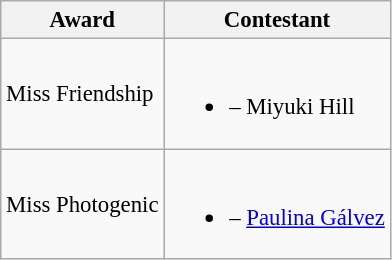<table class="wikitable sortable" style="font-size:95%;">
<tr>
<th>Award</th>
<th>Contestant</th>
</tr>
<tr>
<td>Miss Friendship</td>
<td><br><ul><li> – Miyuki Hill</li></ul></td>
</tr>
<tr>
<td>Miss Photogenic</td>
<td><br><ul><li> – <a href='#'>Paulina Gálvez</a></li></ul></td>
</tr>
</table>
